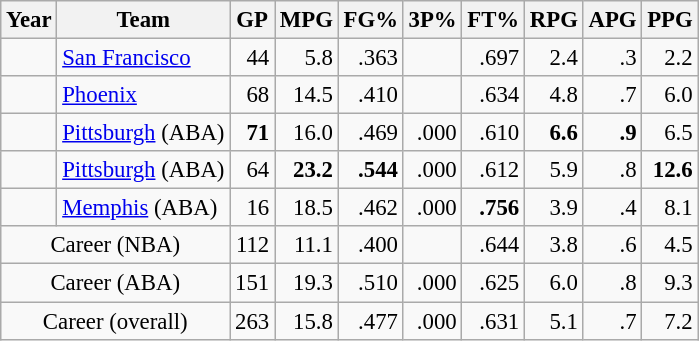<table class="wikitable sortable" style="font-size:95%; text-align:right;">
<tr>
<th>Year</th>
<th>Team</th>
<th>GP</th>
<th>MPG</th>
<th>FG%</th>
<th>3P%</th>
<th>FT%</th>
<th>RPG</th>
<th>APG</th>
<th>PPG</th>
</tr>
<tr>
<td style="text-align:left;"></td>
<td style="text-align:left;"><a href='#'>San Francisco</a></td>
<td>44</td>
<td>5.8</td>
<td>.363</td>
<td></td>
<td>.697</td>
<td>2.4</td>
<td>.3</td>
<td>2.2</td>
</tr>
<tr>
<td style="text-align:left;"></td>
<td style="text-align:left;"><a href='#'>Phoenix</a></td>
<td>68</td>
<td>14.5</td>
<td>.410</td>
<td></td>
<td>.634</td>
<td>4.8</td>
<td>.7</td>
<td>6.0</td>
</tr>
<tr>
<td style="text-align:left;"></td>
<td style="text-align:left;"><a href='#'>Pittsburgh</a> (ABA)</td>
<td><strong>71</strong></td>
<td>16.0</td>
<td>.469</td>
<td>.000</td>
<td>.610</td>
<td><strong>6.6</strong></td>
<td><strong>.9</strong></td>
<td>6.5</td>
</tr>
<tr>
<td style="text-align:left;"></td>
<td style="text-align:left;"><a href='#'>Pittsburgh</a> (ABA)</td>
<td>64</td>
<td><strong>23.2</strong></td>
<td><strong>.544</strong></td>
<td>.000</td>
<td>.612</td>
<td>5.9</td>
<td>.8</td>
<td><strong>12.6</strong></td>
</tr>
<tr>
<td style="text-align:left;"></td>
<td style="text-align:left;"><a href='#'>Memphis</a> (ABA)</td>
<td>16</td>
<td>18.5</td>
<td>.462</td>
<td>.000</td>
<td><strong>.756</strong></td>
<td>3.9</td>
<td>.4</td>
<td>8.1</td>
</tr>
<tr class="sortbottom">
<td colspan="2" style="text-align:center;">Career (NBA)</td>
<td>112</td>
<td>11.1</td>
<td>.400</td>
<td></td>
<td>.644</td>
<td>3.8</td>
<td>.6</td>
<td>4.5</td>
</tr>
<tr class="sortbottom">
<td colspan="2" style="text-align:center;">Career (ABA)</td>
<td>151</td>
<td>19.3</td>
<td>.510</td>
<td>.000</td>
<td>.625</td>
<td>6.0</td>
<td>.8</td>
<td>9.3</td>
</tr>
<tr class="sortbottom">
<td colspan="2" style="text-align:center;">Career (overall)</td>
<td>263</td>
<td>15.8</td>
<td>.477</td>
<td>.000</td>
<td>.631</td>
<td>5.1</td>
<td>.7</td>
<td>7.2</td>
</tr>
</table>
